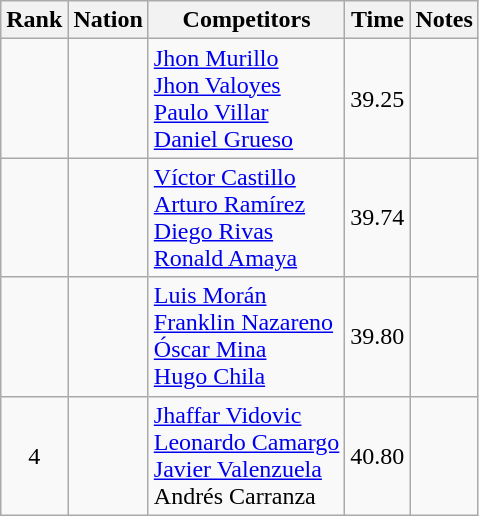<table class="wikitable sortable" style="text-align:center">
<tr>
<th>Rank</th>
<th>Nation</th>
<th>Competitors</th>
<th>Time</th>
<th>Notes</th>
</tr>
<tr>
<td></td>
<td align=left></td>
<td align=left><a href='#'>Jhon Murillo</a><br><a href='#'>Jhon Valoyes</a><br><a href='#'>Paulo Villar</a><br><a href='#'>Daniel Grueso</a></td>
<td>39.25</td>
<td><strong></strong></td>
</tr>
<tr>
<td></td>
<td align=left></td>
<td align=left><a href='#'>Víctor Castillo</a><br><a href='#'>Arturo Ramírez</a><br><a href='#'>Diego Rivas</a><br><a href='#'>Ronald Amaya</a></td>
<td>39.74</td>
<td></td>
</tr>
<tr>
<td></td>
<td align=left></td>
<td align=left><a href='#'>Luis Morán</a><br><a href='#'>Franklin Nazareno</a><br><a href='#'>Óscar Mina</a><br><a href='#'>Hugo Chila</a></td>
<td>39.80</td>
<td></td>
</tr>
<tr>
<td>4</td>
<td align=left></td>
<td align=left><a href='#'>Jhaffar Vidovic</a><br><a href='#'>Leonardo Camargo</a><br><a href='#'>Javier Valenzuela</a><br>Andrés Carranza</td>
<td>40.80</td>
<td></td>
</tr>
</table>
